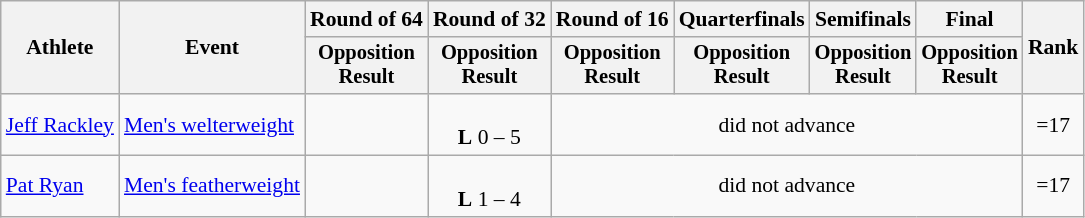<table class="wikitable" style="font-size:90%;text-align:center;">
<tr>
<th rowspan=2>Athlete</th>
<th rowspan=2>Event</th>
<th>Round of 64</th>
<th>Round of 32</th>
<th>Round of 16</th>
<th>Quarterfinals</th>
<th>Semifinals</th>
<th>Final</th>
<th rowspan=2>Rank</th>
</tr>
<tr style="font-size:95%">
<th>Opposition<br>Result</th>
<th>Opposition<br>Result</th>
<th>Opposition<br>Result</th>
<th>Opposition<br>Result</th>
<th>Opposition<br>Result</th>
<th>Opposition<br>Result</th>
</tr>
<tr>
<td align=left><a href='#'>Jeff Rackley</a></td>
<td align=left><a href='#'>Men's welterweight</a></td>
<td></td>
<td><br><strong>L</strong> 0 – 5</td>
<td colspan=4>did not advance</td>
<td>=17</td>
</tr>
<tr>
<td align=left><a href='#'>Pat Ryan</a></td>
<td align=left><a href='#'>Men's featherweight</a></td>
<td></td>
<td><br><strong>L</strong> 1 – 4</td>
<td colspan=4>did not advance</td>
<td>=17</td>
</tr>
</table>
